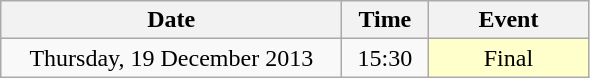<table class = "wikitable" style="text-align:center;">
<tr>
<th width=220>Date</th>
<th width=50>Time</th>
<th width=100>Event</th>
</tr>
<tr>
<td>Thursday, 19 December 2013</td>
<td>15:30</td>
<td bgcolor=ffffcc>Final</td>
</tr>
</table>
